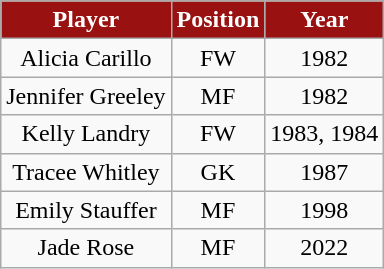<table class="wikitable" border="1">
<tr align="center">
<th style="background:#991111; color:White;">Player</th>
<th style="background:#991111; color:White;">Position</th>
<th style="background:#991111; color:White;">Year</th>
</tr>
<tr style="text-align:center;">
<td>Alicia Carillo</td>
<td>FW</td>
<td>1982</td>
</tr>
<tr style="text-align:center;">
<td>Jennifer Greeley</td>
<td>MF</td>
<td>1982</td>
</tr>
<tr style="text-align:center;">
<td>Kelly Landry</td>
<td>FW</td>
<td>1983, 1984</td>
</tr>
<tr style="text-align:center;">
<td>Tracee Whitley</td>
<td>GK</td>
<td>1987</td>
</tr>
<tr style="text-align:center;">
<td>Emily Stauffer</td>
<td>MF</td>
<td>1998</td>
</tr>
<tr style="text-align:center;">
<td>Jade Rose</td>
<td>MF</td>
<td>2022</td>
</tr>
</table>
